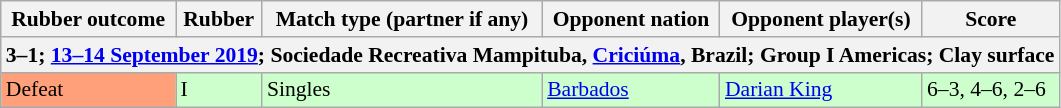<table class="wikitable" style=font-size:90%>
<tr>
<th>Rubber outcome</th>
<th>Rubber</th>
<th>Match type (partner if any)</th>
<th>Opponent nation</th>
<th>Opponent player(s)</th>
<th>Score</th>
</tr>
<tr>
<th colspan="6"><small></small>3–1; <a href='#'>13–14 September 2019</a>; Sociedade Recreativa Mampituba, <a href='#'>Criciúma</a>, Brazil; Group I Americas; Clay surface</th>
</tr>
<tr style="background:#cfc;">
<td bgcolor="ffa07a">Defeat</td>
<td>I</td>
<td>Singles</td>
<td> <a href='#'>Barbados</a></td>
<td><a href='#'>Darian King</a></td>
<td>6–3, 4–6, 2–6</td>
</tr>
</table>
